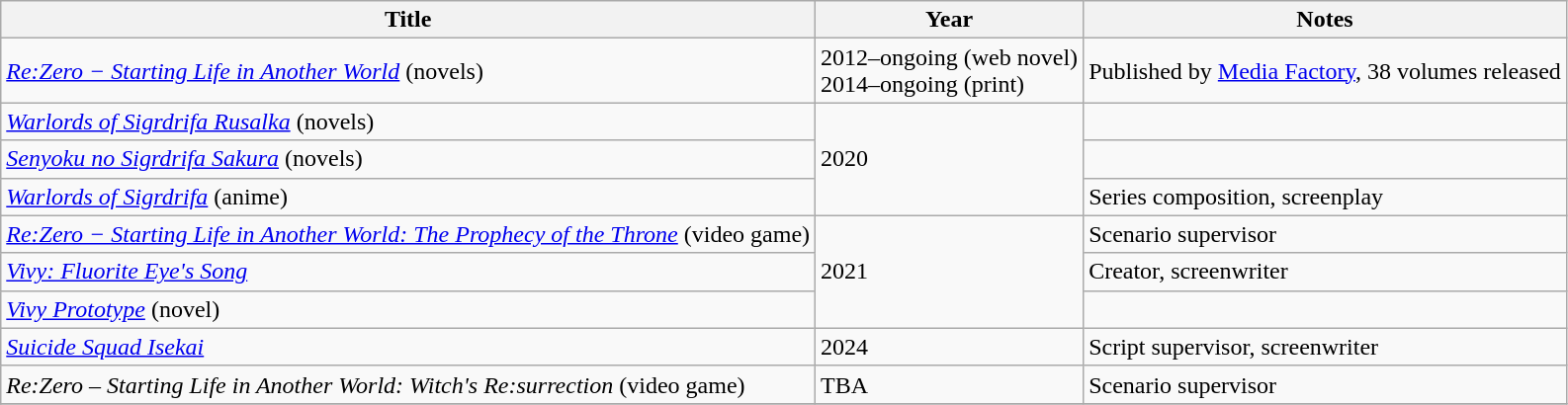<table class="wikitable sortable">
<tr>
<th>Title</th>
<th>Year</th>
<th>Notes</th>
</tr>
<tr>
<td><em><a href='#'>Re:Zero − Starting Life in Another World</a></em> (novels)</td>
<td>2012–ongoing (web novel)<br>2014–ongoing (print)</td>
<td>Published by <a href='#'>Media Factory</a>, 38 volumes released</td>
</tr>
<tr>
<td><a href='#'><em>Warlords of Sigrdrifa Rusalka</em></a> (novels)</td>
<td rowspan="3">2020</td>
<td></td>
</tr>
<tr>
<td><em><a href='#'>Senyoku no Sigrdrifa Sakura</a></em> (novels)</td>
<td></td>
</tr>
<tr>
<td><em><a href='#'>Warlords of Sigrdrifa</a></em> (anime)</td>
<td>Series composition, screenplay</td>
</tr>
<tr>
<td><em><a href='#'>Re:Zero − Starting Life in Another World: The Prophecy of the Throne</a></em> (video game)</td>
<td rowspan="3">2021</td>
<td>Scenario supervisor</td>
</tr>
<tr>
<td><em><a href='#'>Vivy: Fluorite Eye's Song</a></em></td>
<td>Creator, screenwriter</td>
</tr>
<tr>
<td><em><a href='#'>Vivy Prototype</a></em> (novel)</td>
<td></td>
</tr>
<tr>
<td><em><a href='#'>Suicide Squad Isekai</a></em></td>
<td>2024</td>
<td>Script supervisor, screenwriter</td>
</tr>
<tr>
<td><em>Re:Zero – Starting Life in Another World: Witch's Re:surrection</em> (video game)</td>
<td>TBA</td>
<td>Scenario supervisor</td>
</tr>
<tr>
</tr>
</table>
